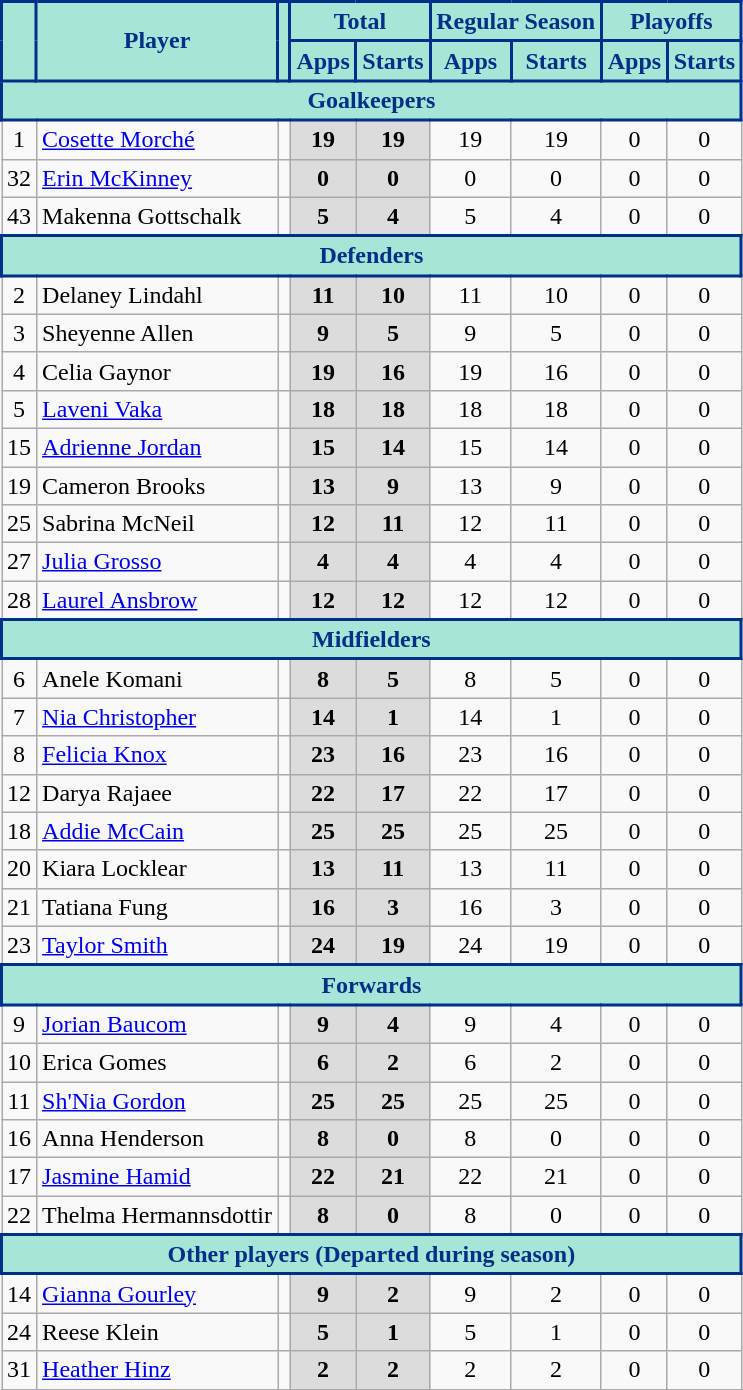<table class="wikitable sortable" style="text-align:center">
<tr>
<th style="background:#A7E6D7; color:#003087; border:2px solid #003087;" rowspan="2"></th>
<th style="background:#A7E6D7; color:#003087; border:2px solid #003087;" rowspan="2">Player</th>
<th style="background:#A7E6D7; color:#003087; border:2px solid #003087;" rowspan="2"></th>
<th style="background:#A7E6D7; color:#003087; border:2px solid #003087;" colspan="2">Total</th>
<th style="background:#A7E6D7; color:#003087; border:2px solid #003087;" colspan="2">Regular Season</th>
<th style="background:#A7E6D7; color:#003087; border:2px solid #003087;" colspan="2">Playoffs</th>
</tr>
<tr>
<th style="background:#A7E6D7; color:#003087; border:2px solid #003087;">Apps</th>
<th style="background:#A7E6D7; color:#003087; border:2px solid #003087;">Starts</th>
<th style="background:#A7E6D7; color:#003087; border:2px solid #003087;">Apps</th>
<th style="background:#A7E6D7; color:#003087; border:2px solid #003087;">Starts</th>
<th style="background:#A7E6D7; color:#003087; border:2px solid #003087;">Apps</th>
<th style="background:#A7E6D7; color:#003087; border:2px solid #003087;">Starts</th>
</tr>
<tr>
<th colspan="9" style="background:#A7E6D7; color:#003087; border:2px solid #003087; text-align:center;">Goalkeepers</th>
</tr>
<tr>
<td>1</td>
<td align="left"><a href='#'>Cosette Morché</a></td>
<td></td>
<th style="background:#DCDCDC">19</th>
<th style="background:#DCDCDC">19</th>
<td>19</td>
<td>19</td>
<td>0</td>
<td>0</td>
</tr>
<tr>
<td>32</td>
<td align="left"><a href='#'>Erin McKinney</a></td>
<td></td>
<th style="background:#DCDCDC">0</th>
<th style="background:#DCDCDC">0</th>
<td>0</td>
<td>0</td>
<td>0</td>
<td>0</td>
</tr>
<tr>
<td>43</td>
<td align="left">Makenna Gottschalk</td>
<td></td>
<th style="background:#DCDCDC">5</th>
<th style="background:#DCDCDC">4</th>
<td>5</td>
<td>4</td>
<td>0</td>
<td>0</td>
</tr>
<tr>
<th colspan="9" style="background:#A7E6D7; color:#003087; border:2px solid #003087; text-align:center;">Defenders</th>
</tr>
<tr>
<td>2</td>
<td align="left">Delaney Lindahl</td>
<td></td>
<th style="background:#DCDCDC">11</th>
<th style="background:#DCDCDC">10</th>
<td>11</td>
<td>10</td>
<td>0</td>
<td>0</td>
</tr>
<tr>
<td>3</td>
<td align="left">Sheyenne Allen</td>
<td></td>
<th style="background:#DCDCDC">9</th>
<th style="background:#DCDCDC">5</th>
<td>9</td>
<td>5</td>
<td>0</td>
<td>0</td>
</tr>
<tr>
<td>4</td>
<td align="left">Celia Gaynor</td>
<td></td>
<th style="background:#DCDCDC">19</th>
<th style="background:#DCDCDC">16</th>
<td>19</td>
<td>16</td>
<td>0</td>
<td>0</td>
</tr>
<tr>
<td>5</td>
<td align="left"><a href='#'>Laveni Vaka</a></td>
<td></td>
<th style="background:#DCDCDC">18</th>
<th style="background:#DCDCDC">18</th>
<td>18</td>
<td>18</td>
<td>0</td>
<td>0</td>
</tr>
<tr>
<td>15</td>
<td align="left"><a href='#'>Adrienne Jordan</a></td>
<td></td>
<th style="background:#DCDCDC">15</th>
<th style="background:#DCDCDC">14</th>
<td>15</td>
<td>14</td>
<td>0</td>
<td>0</td>
</tr>
<tr>
<td>19</td>
<td align="left">Cameron Brooks</td>
<td></td>
<th style="background:#DCDCDC">13</th>
<th style="background:#DCDCDC">9</th>
<td>13</td>
<td>9</td>
<td>0</td>
<td>0</td>
</tr>
<tr>
<td>25</td>
<td align="left">Sabrina McNeil</td>
<td></td>
<th style="background:#DCDCDC">12</th>
<th style="background:#DCDCDC">11</th>
<td>12</td>
<td>11</td>
<td>0</td>
<td>0</td>
</tr>
<tr>
<td>27</td>
<td align="left"><a href='#'>Julia Grosso</a></td>
<td></td>
<th style="background:#DCDCDC">4</th>
<th style="background:#DCDCDC">4</th>
<td>4</td>
<td>4</td>
<td>0</td>
<td>0</td>
</tr>
<tr>
<td>28</td>
<td align="left"><a href='#'>Laurel Ansbrow</a></td>
<td></td>
<th style="background:#DCDCDC">12</th>
<th style="background:#DCDCDC">12</th>
<td>12</td>
<td>12</td>
<td>0</td>
<td>0</td>
</tr>
<tr>
<th colspan="9" style="background:#A7E6D7; color:#003087; border:2px solid #003087; text-align:center;">Midfielders</th>
</tr>
<tr>
<td>6</td>
<td align="left">Anele Komani</td>
<td></td>
<th style="background:#DCDCDC">8</th>
<th style="background:#DCDCDC">5</th>
<td>8</td>
<td>5</td>
<td>0</td>
<td>0</td>
</tr>
<tr>
<td>7</td>
<td align="left"><a href='#'>Nia Christopher</a></td>
<td></td>
<th style="background:#DCDCDC">14</th>
<th style="background:#DCDCDC">1</th>
<td>14</td>
<td>1</td>
<td>0</td>
<td>0</td>
</tr>
<tr>
<td>8</td>
<td align="left"><a href='#'>Felicia Knox</a></td>
<td></td>
<th style="background:#DCDCDC">23</th>
<th style="background:#DCDCDC">16</th>
<td>23</td>
<td>16</td>
<td>0</td>
<td>0</td>
</tr>
<tr>
<td>12</td>
<td align="left">Darya Rajaee</td>
<td></td>
<th style="background:#DCDCDC">22</th>
<th style="background:#DCDCDC">17</th>
<td>22</td>
<td>17</td>
<td>0</td>
<td>0</td>
</tr>
<tr>
<td>18</td>
<td align="left"><a href='#'>Addie McCain</a></td>
<td></td>
<th style="background:#DCDCDC">25</th>
<th style="background:#DCDCDC">25</th>
<td>25</td>
<td>25</td>
<td>0</td>
<td>0</td>
</tr>
<tr>
<td>20</td>
<td align="left">Kiara Locklear</td>
<td></td>
<th style="background:#DCDCDC">13</th>
<th style="background:#DCDCDC">11</th>
<td>13</td>
<td>11</td>
<td>0</td>
<td>0</td>
</tr>
<tr>
<td>21</td>
<td align="left">Tatiana Fung</td>
<td></td>
<th style="background:#DCDCDC">16</th>
<th style="background:#DCDCDC">3</th>
<td>16</td>
<td>3</td>
<td>0</td>
<td>0</td>
</tr>
<tr>
<td>23</td>
<td align="left"><a href='#'>Taylor Smith</a></td>
<td></td>
<th style="background:#DCDCDC">24</th>
<th style="background:#DCDCDC">19</th>
<td>24</td>
<td>19</td>
<td>0</td>
<td>0</td>
</tr>
<tr>
<th colspan="9" style="background:#A7E6D7; color:#003087; border:2px solid #003087; text-align:center;">Forwards</th>
</tr>
<tr>
<td>9</td>
<td align="left"><a href='#'>Jorian Baucom</a></td>
<td></td>
<th style="background:#DCDCDC">9</th>
<th style="background:#DCDCDC">4</th>
<td>9</td>
<td>4</td>
<td>0</td>
<td>0</td>
</tr>
<tr>
<td>10</td>
<td align="left">Erica Gomes</td>
<td></td>
<th style="background:#DCDCDC">6</th>
<th style="background:#DCDCDC">2</th>
<td>6</td>
<td>2</td>
<td>0</td>
<td>0</td>
</tr>
<tr>
<td>11</td>
<td align="left"><a href='#'>Sh'Nia Gordon</a></td>
<td></td>
<th style="background:#DCDCDC">25</th>
<th style="background:#DCDCDC">25</th>
<td>25</td>
<td>25</td>
<td>0</td>
<td>0</td>
</tr>
<tr>
<td>16</td>
<td align="left">Anna Henderson</td>
<td></td>
<th style="background:#DCDCDC">8</th>
<th style="background:#DCDCDC">0</th>
<td>8</td>
<td>0</td>
<td>0</td>
<td>0</td>
</tr>
<tr>
<td>17</td>
<td align="left"><a href='#'>Jasmine Hamid</a></td>
<td></td>
<th style="background:#DCDCDC">22</th>
<th style="background:#DCDCDC">21</th>
<td>22</td>
<td>21</td>
<td>0</td>
<td>0</td>
</tr>
<tr>
<td>22</td>
<td align="left">Thelma Hermannsdottir</td>
<td></td>
<th style="background:#DCDCDC">8</th>
<th style="background:#DCDCDC">0</th>
<td>8</td>
<td>0</td>
<td>0</td>
<td>0</td>
</tr>
<tr>
<th colspan="9" style="background:#A7E6D7; color:#003087; border:2px solid #003087; text-align:center;">Other players (Departed during season)</th>
</tr>
<tr>
<td>14</td>
<td align="left"><a href='#'>Gianna Gourley</a></td>
<td></td>
<th style="background:#DCDCDC">9</th>
<th style="background:#DCDCDC">2</th>
<td>9</td>
<td>2</td>
<td>0</td>
<td>0</td>
</tr>
<tr>
<td>24</td>
<td align="left">Reese Klein</td>
<td></td>
<th style="background:#DCDCDC">5</th>
<th style="background:#DCDCDC">1</th>
<td>5</td>
<td>1</td>
<td>0</td>
<td>0</td>
</tr>
<tr>
<td>31</td>
<td align="left"><a href='#'>Heather Hinz</a></td>
<td></td>
<th style="background:#DCDCDC">2</th>
<th style="background:#DCDCDC">2</th>
<td>2</td>
<td>2</td>
<td>0</td>
<td>0</td>
</tr>
</table>
